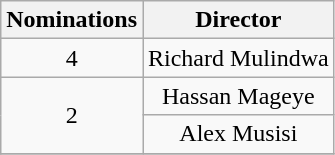<table class="wikitable" style="text-align:center;">
<tr>
<th scope="col" width="55">Nominations</th>
<th scope="col" align="center">Director</th>
</tr>
<tr>
<td rowspan="1" style="text-align:center;">4</td>
<td>Richard Mulindwa</td>
</tr>
<tr>
<td rowspan="2" style="text-align:center;">2</td>
<td>Hassan Mageye</td>
</tr>
<tr>
<td>Alex Musisi</td>
</tr>
<tr>
</tr>
</table>
